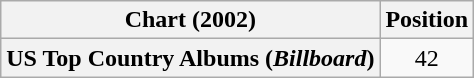<table class="wikitable plainrowheaders" style="text-align:center">
<tr>
<th scope="col">Chart (2002)</th>
<th scope="col">Position</th>
</tr>
<tr>
<th scope="row">US Top Country Albums (<em>Billboard</em>)</th>
<td>42</td>
</tr>
</table>
